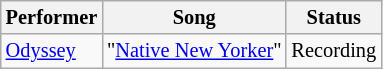<table class="wikitable" style="font-size: 85%">
<tr>
<th>Performer</th>
<th>Song</th>
<th>Status</th>
</tr>
<tr>
<td> <a href='#'>Odyssey</a></td>
<td>"<a href='#'>Native New Yorker</a>"</td>
<td>Recording</td>
</tr>
</table>
